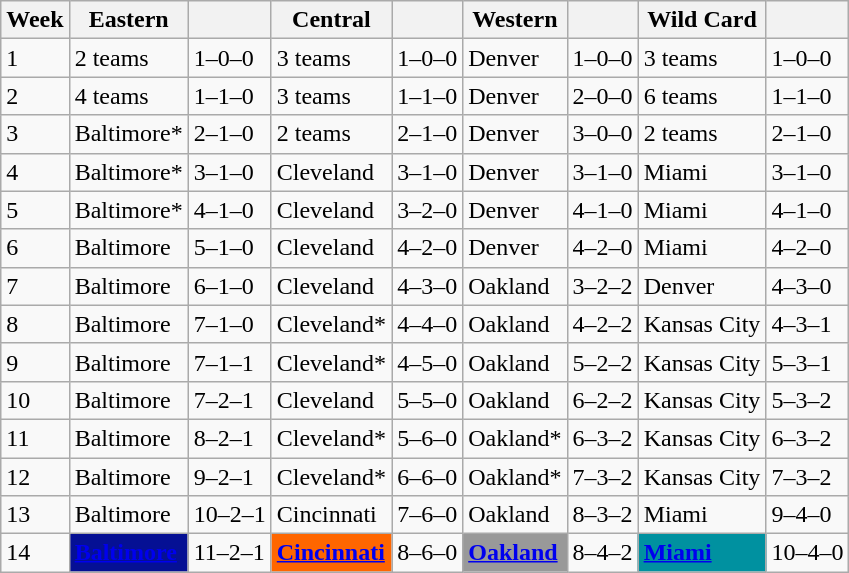<table class="wikitable">
<tr>
<th>Week</th>
<th>Eastern</th>
<th></th>
<th>Central</th>
<th></th>
<th>Western</th>
<th></th>
<th>Wild Card</th>
<th></th>
</tr>
<tr>
<td>1</td>
<td>2 teams</td>
<td>1–0–0</td>
<td>3 teams</td>
<td>1–0–0</td>
<td>Denver</td>
<td>1–0–0</td>
<td>3 teams</td>
<td>1–0–0</td>
</tr>
<tr>
<td>2</td>
<td>4 teams</td>
<td>1–1–0</td>
<td>3 teams</td>
<td>1–1–0</td>
<td>Denver</td>
<td>2–0–0</td>
<td>6 teams</td>
<td>1–1–0</td>
</tr>
<tr>
<td>3</td>
<td>Baltimore*</td>
<td>2–1–0</td>
<td>2 teams</td>
<td>2–1–0</td>
<td>Denver</td>
<td>3–0–0</td>
<td>2 teams</td>
<td>2–1–0</td>
</tr>
<tr>
<td>4</td>
<td>Baltimore*</td>
<td>3–1–0</td>
<td>Cleveland</td>
<td>3–1–0</td>
<td>Denver</td>
<td>3–1–0</td>
<td>Miami</td>
<td>3–1–0</td>
</tr>
<tr>
<td>5</td>
<td>Baltimore*</td>
<td>4–1–0</td>
<td>Cleveland</td>
<td>3–2–0</td>
<td>Denver</td>
<td>4–1–0</td>
<td>Miami</td>
<td>4–1–0</td>
</tr>
<tr>
<td>6</td>
<td>Baltimore</td>
<td>5–1–0</td>
<td>Cleveland</td>
<td>4–2–0</td>
<td>Denver</td>
<td>4–2–0</td>
<td>Miami</td>
<td>4–2–0</td>
</tr>
<tr>
<td>7</td>
<td>Baltimore</td>
<td>6–1–0</td>
<td>Cleveland</td>
<td>4–3–0</td>
<td>Oakland</td>
<td>3–2–2</td>
<td>Denver</td>
<td>4–3–0</td>
</tr>
<tr>
<td>8</td>
<td>Baltimore</td>
<td>7–1–0</td>
<td>Cleveland*</td>
<td>4–4–0</td>
<td>Oakland</td>
<td>4–2–2</td>
<td>Kansas City</td>
<td>4–3–1</td>
</tr>
<tr>
<td>9</td>
<td>Baltimore</td>
<td>7–1–1</td>
<td>Cleveland*</td>
<td>4–5–0</td>
<td>Oakland</td>
<td>5–2–2</td>
<td>Kansas City</td>
<td>5–3–1</td>
</tr>
<tr>
<td>10</td>
<td>Baltimore</td>
<td>7–2–1</td>
<td>Cleveland</td>
<td>5–5–0</td>
<td>Oakland</td>
<td>6–2–2</td>
<td>Kansas City</td>
<td>5–3–2</td>
</tr>
<tr>
<td>11</td>
<td>Baltimore</td>
<td>8–2–1</td>
<td>Cleveland*</td>
<td>5–6–0</td>
<td>Oakland*</td>
<td>6–3–2</td>
<td>Kansas City</td>
<td>6–3–2</td>
</tr>
<tr>
<td>12</td>
<td>Baltimore</td>
<td>9–2–1</td>
<td>Cleveland*</td>
<td>6–6–0</td>
<td>Oakland*</td>
<td>7–3–2</td>
<td>Kansas City</td>
<td>7–3–2</td>
</tr>
<tr>
<td>13</td>
<td>Baltimore</td>
<td>10–2–1</td>
<td>Cincinnati</td>
<td>7–6–0</td>
<td>Oakland</td>
<td>8–3–2</td>
<td>Miami</td>
<td>9–4–0</td>
</tr>
<tr>
<td>14</td>
<td bgcolor="#051094"><strong><a href='#'><span>Baltimore</span></a></strong></td>
<td>11–2–1</td>
<td bgcolor="#FF6600"><strong><a href='#'><span>Cincinnati</span></a></strong></td>
<td>8–6–0</td>
<td bgcolor="#999999"><strong><a href='#'><span>Oakland</span></a></strong></td>
<td>8–4–2</td>
<td bgcolor="#0091A0"><strong><a href='#'><span>Miami</span></a></strong></td>
<td>10–4–0</td>
</tr>
</table>
